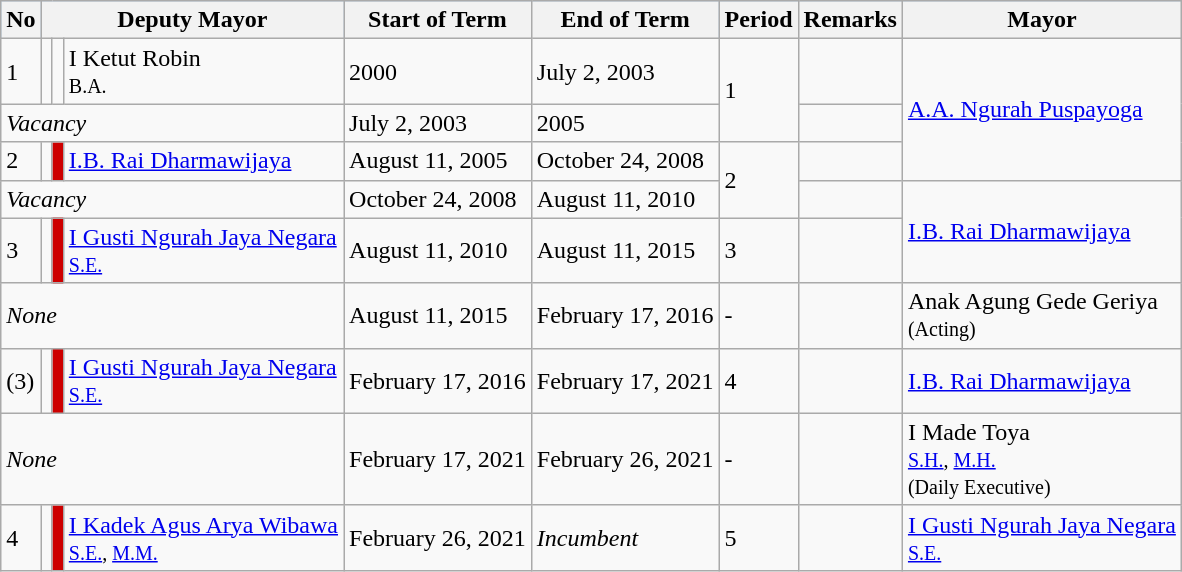<table class="wikitable">
<tr bgcolor="#99ccff">
<th>No</th>
<th colspan=3>Deputy Mayor</th>
<th>Start of Term</th>
<th>End of Term</th>
<th>Period</th>
<th>Remarks</th>
<th>Mayor</th>
</tr>
<tr>
<td>1</td>
<td></td>
<td></td>
<td>I Ketut Robin<br><small>B.A.</small></td>
<td>2000</td>
<td>July 2, 2003</td>
<td rowspan=2>1</td>
<td> </td>
<td rowspan=3><a href='#'>A.A. Ngurah Puspayoga</a></td>
</tr>
<tr>
<td colspan=4><em>Vacancy</em></td>
<td>July 2, 2003</td>
<td>2005</td>
<td> </td>
</tr>
<tr>
<td>2</td>
<td></td>
<td bgcolor=#CD0000></td>
<td><a href='#'>I.B. Rai Dharmawijaya</a></td>
<td>August 11, 2005</td>
<td>October 24, 2008</td>
<td rowspan=2>2</td>
</tr>
<tr>
<td colspan=4><em>Vacancy</em></td>
<td>October 24, 2008</td>
<td>August 11, 2010</td>
<td></td>
<td rowspan=2><a href='#'>I.B. Rai Dharmawijaya</a></td>
</tr>
<tr>
<td>3</td>
<td></td>
<td bgcolor=#CD0000></td>
<td><a href='#'>I Gusti Ngurah Jaya Negara</a><br><small><a href='#'>S.E.</a></small></td>
<td>August 11, 2010</td>
<td>August 11, 2015</td>
<td>3</td>
<td></td>
</tr>
<tr>
<td colspan=4><em>None</em></td>
<td>August 11, 2015</td>
<td>February 17, 2016</td>
<td>-</td>
<td></td>
<td>Anak Agung Gede Geriya<br><small>(Acting)</small></td>
</tr>
<tr>
<td>(3)</td>
<td></td>
<td bgcolor=#CD0000></td>
<td><a href='#'>I Gusti Ngurah Jaya Negara</a><br><small><a href='#'>S.E.</a></small></td>
<td>February 17, 2016</td>
<td>February 17, 2021</td>
<td>4</td>
<td></td>
<td><a href='#'>I.B. Rai Dharmawijaya</a></td>
</tr>
<tr>
<td colspan=4><em>None</em></td>
<td>February 17, 2021</td>
<td>February 26, 2021</td>
<td>-</td>
<td></td>
<td>I Made Toya<br><small><a href='#'>S.H.</a>, <a href='#'>M.H.</a></small><br><small>(Daily Executive)</small></td>
</tr>
<tr>
<td>4</td>
<td></td>
<td bgcolor=#CD0000></td>
<td><a href='#'>I Kadek Agus Arya Wibawa</a><br><small><a href='#'>S.E.</a>, <a href='#'>M.M.</a></small></td>
<td>February 26, 2021</td>
<td><em>Incumbent</em></td>
<td>5</td>
<td></td>
<td><a href='#'>I Gusti Ngurah Jaya Negara</a><br><small><a href='#'>S.E.</a></small></td>
</tr>
</table>
